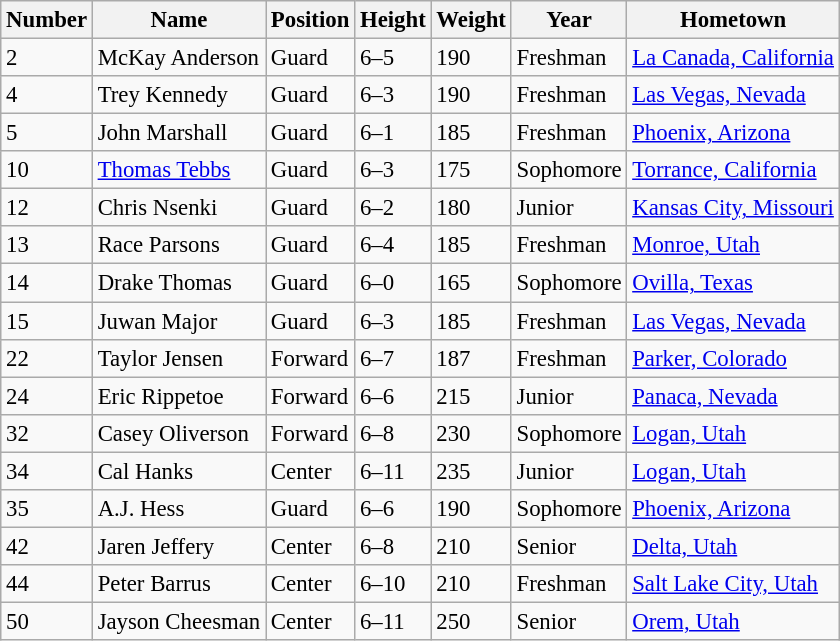<table class="wikitable" style="font-size: 95%;">
<tr>
<th>Number</th>
<th>Name</th>
<th>Position</th>
<th>Height</th>
<th>Weight</th>
<th>Year</th>
<th>Hometown</th>
</tr>
<tr>
<td>2</td>
<td>McKay Anderson</td>
<td>Guard</td>
<td>6–5</td>
<td>190</td>
<td>Freshman</td>
<td><a href='#'>La Canada, California</a></td>
</tr>
<tr>
<td>4</td>
<td>Trey Kennedy</td>
<td>Guard</td>
<td>6–3</td>
<td>190</td>
<td>Freshman</td>
<td><a href='#'>Las Vegas, Nevada</a></td>
</tr>
<tr>
<td>5</td>
<td>John Marshall</td>
<td>Guard</td>
<td>6–1</td>
<td>185</td>
<td>Freshman</td>
<td><a href='#'>Phoenix, Arizona</a></td>
</tr>
<tr>
<td>10</td>
<td><a href='#'>Thomas Tebbs</a></td>
<td>Guard</td>
<td>6–3</td>
<td>175</td>
<td>Sophomore</td>
<td><a href='#'>Torrance, California</a></td>
</tr>
<tr>
<td>12</td>
<td>Chris Nsenki</td>
<td>Guard</td>
<td>6–2</td>
<td>180</td>
<td>Junior</td>
<td><a href='#'>Kansas City, Missouri</a></td>
</tr>
<tr>
<td>13</td>
<td>Race Parsons</td>
<td>Guard</td>
<td>6–4</td>
<td>185</td>
<td>Freshman</td>
<td><a href='#'>Monroe, Utah</a></td>
</tr>
<tr>
<td>14</td>
<td>Drake Thomas</td>
<td>Guard</td>
<td>6–0</td>
<td>165</td>
<td>Sophomore</td>
<td><a href='#'>Ovilla, Texas</a></td>
</tr>
<tr>
<td>15</td>
<td>Juwan Major</td>
<td>Guard</td>
<td>6–3</td>
<td>185</td>
<td>Freshman</td>
<td><a href='#'>Las Vegas, Nevada</a></td>
</tr>
<tr>
<td>22</td>
<td>Taylor Jensen</td>
<td>Forward</td>
<td>6–7</td>
<td>187</td>
<td>Freshman</td>
<td><a href='#'>Parker, Colorado</a></td>
</tr>
<tr>
<td>24</td>
<td>Eric Rippetoe</td>
<td>Forward</td>
<td>6–6</td>
<td>215</td>
<td>Junior</td>
<td><a href='#'>Panaca, Nevada</a></td>
</tr>
<tr>
<td>32</td>
<td>Casey Oliverson</td>
<td>Forward</td>
<td>6–8</td>
<td>230</td>
<td>Sophomore</td>
<td><a href='#'>Logan, Utah</a></td>
</tr>
<tr>
<td>34</td>
<td>Cal Hanks</td>
<td>Center</td>
<td>6–11</td>
<td>235</td>
<td>Junior</td>
<td><a href='#'>Logan, Utah</a></td>
</tr>
<tr>
<td>35</td>
<td>A.J. Hess</td>
<td>Guard</td>
<td>6–6</td>
<td>190</td>
<td>Sophomore</td>
<td><a href='#'>Phoenix, Arizona</a></td>
</tr>
<tr>
<td>42</td>
<td>Jaren Jeffery</td>
<td>Center</td>
<td>6–8</td>
<td>210</td>
<td>Senior</td>
<td><a href='#'>Delta, Utah</a></td>
</tr>
<tr>
<td>44</td>
<td>Peter Barrus</td>
<td>Center</td>
<td>6–10</td>
<td>210</td>
<td>Freshman</td>
<td><a href='#'>Salt Lake City, Utah</a></td>
</tr>
<tr>
<td>50</td>
<td>Jayson Cheesman</td>
<td>Center</td>
<td>6–11</td>
<td>250</td>
<td>Senior</td>
<td><a href='#'>Orem, Utah</a></td>
</tr>
</table>
